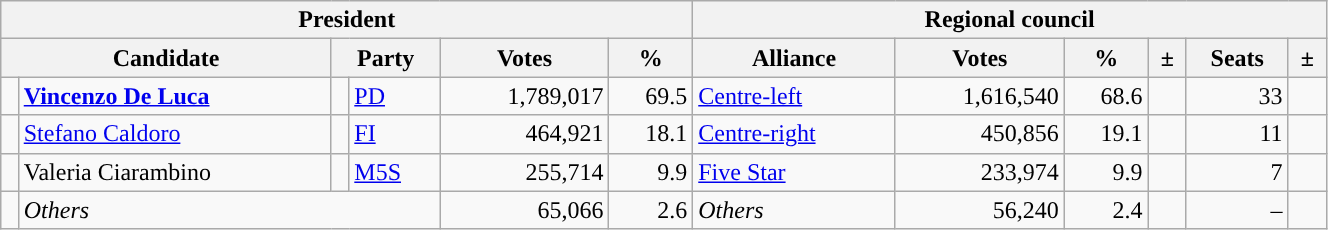<table class="wikitable" style="text-align:right; style="width=70%">
<tr>
<th colspan="6">President</th>
<th colspan="6">Regional council</th>
</tr>
<tr>
<th colspan="2">Candidate</th>
<th colspan="2">Party</th>
<th>Votes</th>
<th>%</th>
<th>Alliance</th>
<th>Votes</th>
<th>%</th>
<th>±</th>
<th>Seats</th>
<th>±</th>
</tr>
<tr>
<td></td>
<td style="text-align:left"><strong><a href='#'>Vincenzo De Luca</a></strong></td>
<td></td>
<td style="text-align:left"><a href='#'>PD</a></td>
<td>1,789,017</td>
<td>69.5</td>
<td style="text-align:left"><a href='#'>Centre-left</a></td>
<td>1,616,540</td>
<td>68.6</td>
<td></td>
<td>33</td>
<td></td>
</tr>
<tr>
<td></td>
<td style="text-align:left"><a href='#'>Stefano Caldoro</a></td>
<td></td>
<td style="text-align:left"><a href='#'>FI</a></td>
<td>464,921</td>
<td>18.1</td>
<td style="text-align:left"><a href='#'>Centre-right</a></td>
<td>450,856</td>
<td>19.1</td>
<td></td>
<td>11</td>
<td></td>
</tr>
<tr>
<td></td>
<td style="text-align:left">Valeria Ciarambino</td>
<td></td>
<td style="text-align:left"><a href='#'>M5S</a></td>
<td>255,714</td>
<td>9.9</td>
<td style="text-align:left"><a href='#'>Five Star</a></td>
<td>233,974</td>
<td>9.9</td>
<td></td>
<td>7</td>
<td></td>
</tr>
<tr>
<td></td>
<td colspan="3" style="text-align:left"><em>Others</em></td>
<td>65,066</td>
<td>2.6</td>
<td style="text-align:left"><em>Others</em></td>
<td>56,240</td>
<td>2.4</td>
<td></td>
<td>–</td>
<td></td>
</tr>
</table>
